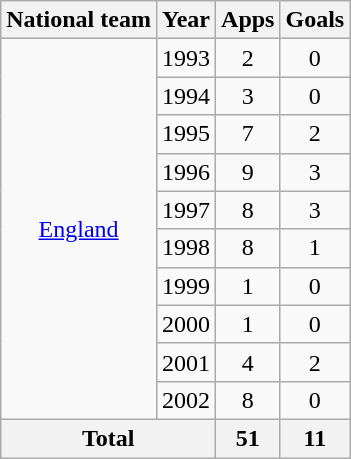<table class="wikitable" style="text-align:center">
<tr>
<th>National team</th>
<th>Year</th>
<th>Apps</th>
<th>Goals</th>
</tr>
<tr>
<td rowspan="10"><a href='#'>England</a></td>
<td>1993</td>
<td>2</td>
<td>0</td>
</tr>
<tr>
<td>1994</td>
<td>3</td>
<td>0</td>
</tr>
<tr>
<td>1995</td>
<td>7</td>
<td>2</td>
</tr>
<tr>
<td>1996</td>
<td>9</td>
<td>3</td>
</tr>
<tr>
<td>1997</td>
<td>8</td>
<td>3</td>
</tr>
<tr>
<td>1998</td>
<td>8</td>
<td>1</td>
</tr>
<tr>
<td>1999</td>
<td>1</td>
<td>0</td>
</tr>
<tr>
<td>2000</td>
<td>1</td>
<td>0</td>
</tr>
<tr>
<td>2001</td>
<td>4</td>
<td>2</td>
</tr>
<tr>
<td>2002</td>
<td>8</td>
<td>0</td>
</tr>
<tr>
<th colspan="2">Total</th>
<th>51</th>
<th>11</th>
</tr>
</table>
